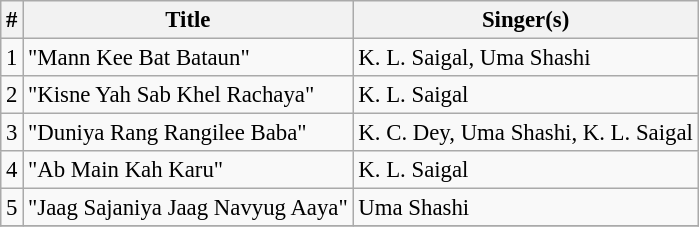<table class="wikitable" style="font-size:95%;">
<tr>
<th>#</th>
<th>Title</th>
<th>Singer(s)</th>
</tr>
<tr>
<td>1</td>
<td>"Mann Kee Bat Bataun"</td>
<td>K. L. Saigal, Uma Shashi</td>
</tr>
<tr>
<td>2</td>
<td>"Kisne Yah Sab Khel Rachaya"</td>
<td>K. L. Saigal</td>
</tr>
<tr>
<td>3</td>
<td>"Duniya Rang Rangilee Baba"</td>
<td>K. C. Dey, Uma Shashi, K. L. Saigal</td>
</tr>
<tr>
<td>4</td>
<td>"Ab Main Kah Karu"</td>
<td>K. L. Saigal</td>
</tr>
<tr>
<td>5</td>
<td>"Jaag Sajaniya Jaag Navyug Aaya"</td>
<td>Uma Shashi</td>
</tr>
<tr>
</tr>
</table>
